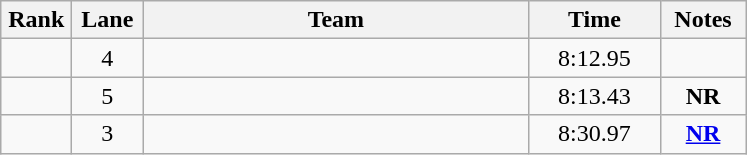<table class="wikitable sortable" style="text-align:center;">
<tr>
<th width=40>Rank</th>
<th width=40>Lane</th>
<th width=250>Team</th>
<th width=80>Time</th>
<th width=50>Notes</th>
</tr>
<tr>
<td></td>
<td>4</td>
<td align=left> </td>
<td>8:12.95</td>
<td></td>
</tr>
<tr>
<td></td>
<td>5</td>
<td align=left>  </td>
<td>8:13.43</td>
<td><strong>NR</strong></td>
</tr>
<tr>
<td></td>
<td>3</td>
<td align=left>  </td>
<td>8:30.97</td>
<td><strong><a href='#'>NR</a></strong></td>
</tr>
</table>
